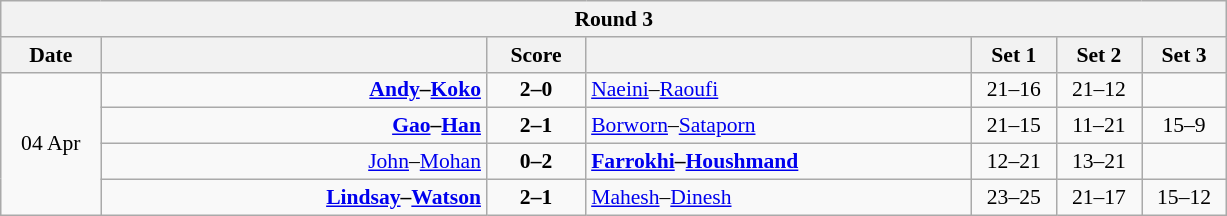<table class="wikitable" style="text-align: center; font-size:90% ">
<tr>
<th colspan=7>Round 3</th>
</tr>
<tr>
<th width="60">Date</th>
<th align="right" width="250"></th>
<th width="60">Score</th>
<th align="left" width="250"></th>
<th width="50">Set 1</th>
<th width="50">Set 2</th>
<th width="50">Set 3</th>
</tr>
<tr>
<td rowspan=4>04 Apr</td>
<td align=right><strong><a href='#'>Andy</a>–<a href='#'>Koko</a> </strong></td>
<td align=center><strong>2–0</strong></td>
<td align=left> <a href='#'>Naeini</a>–<a href='#'>Raoufi</a></td>
<td>21–16</td>
<td>21–12</td>
<td></td>
</tr>
<tr>
<td align=right><strong><a href='#'>Gao</a>–<a href='#'>Han</a> </strong></td>
<td align=center><strong>2–1</strong></td>
<td align=left> <a href='#'>Borworn</a>–<a href='#'>Sataporn</a></td>
<td>21–15</td>
<td>11–21</td>
<td>15–9</td>
</tr>
<tr>
<td align=right><a href='#'>John</a>–<a href='#'>Mohan</a> </td>
<td align=center><strong>0–2</strong></td>
<td align=left><strong> <a href='#'>Farrokhi</a>–<a href='#'>Houshmand</a></strong></td>
<td>12–21</td>
<td>13–21</td>
<td></td>
</tr>
<tr>
<td align=right><strong><a href='#'>Lindsay</a>–<a href='#'>Watson</a> </strong></td>
<td align=center><strong>2–1</strong></td>
<td align=left> <a href='#'>Mahesh</a>–<a href='#'>Dinesh</a></td>
<td>23–25</td>
<td>21–17</td>
<td>15–12</td>
</tr>
</table>
